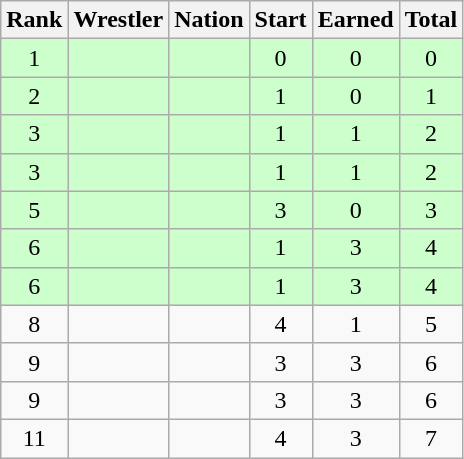<table class="wikitable sortable" style="text-align:center;">
<tr>
<th>Rank</th>
<th>Wrestler</th>
<th>Nation</th>
<th>Start</th>
<th>Earned</th>
<th>Total</th>
</tr>
<tr style="background:#cfc;">
<td>1</td>
<td align=left></td>
<td align=left></td>
<td>0</td>
<td>0</td>
<td>0</td>
</tr>
<tr style="background:#cfc;">
<td>2</td>
<td align=left></td>
<td align=left></td>
<td>1</td>
<td>0</td>
<td>1</td>
</tr>
<tr style="background:#cfc;">
<td>3</td>
<td align=left></td>
<td align=left></td>
<td>1</td>
<td>1</td>
<td>2</td>
</tr>
<tr style="background:#cfc;">
<td>3</td>
<td align=left></td>
<td align=left></td>
<td>1</td>
<td>1</td>
<td>2</td>
</tr>
<tr style="background:#cfc;">
<td>5</td>
<td align=left></td>
<td align=left></td>
<td>3</td>
<td>0</td>
<td>3</td>
</tr>
<tr style="background:#cfc;">
<td>6</td>
<td align=left></td>
<td align=left></td>
<td>1</td>
<td>3</td>
<td>4</td>
</tr>
<tr style="background:#cfc;">
<td>6</td>
<td align=left></td>
<td align=left></td>
<td>1</td>
<td>3</td>
<td>4</td>
</tr>
<tr>
<td>8</td>
<td align=left></td>
<td align=left></td>
<td>4</td>
<td>1</td>
<td>5</td>
</tr>
<tr>
<td>9</td>
<td align=left></td>
<td align=left></td>
<td>3</td>
<td>3</td>
<td>6</td>
</tr>
<tr>
<td>9</td>
<td align=left></td>
<td align=left></td>
<td>3</td>
<td>3</td>
<td>6</td>
</tr>
<tr>
<td>11</td>
<td align=left></td>
<td align=left></td>
<td>4</td>
<td>3</td>
<td>7</td>
</tr>
</table>
